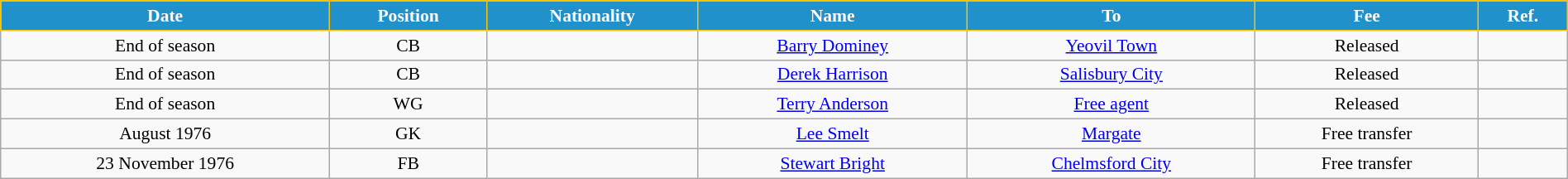<table class="wikitable" style="text-align:center; font-size:90%; width:100%;">
<tr>
<th style="background:#2191CC; color:white; border:1px solid #F7C408; text-align:center;">Date</th>
<th style="background:#2191CC; color:white; border:1px solid #F7C408; text-align:center;">Position</th>
<th style="background:#2191CC; color:white; border:1px solid #F7C408; text-align:center;">Nationality</th>
<th style="background:#2191CC; color:white; border:1px solid #F7C408; text-align:center;">Name</th>
<th style="background:#2191CC; color:white; border:1px solid #F7C408; text-align:center;">To</th>
<th style="background:#2191CC; color:white; border:1px solid #F7C408; text-align:center;">Fee</th>
<th style="background:#2191CC; color:white; border:1px solid #F7C408; text-align:center;">Ref.</th>
</tr>
<tr>
<td>End of season</td>
<td>CB</td>
<td></td>
<td><a href='#'>Barry Dominey</a></td>
<td> <a href='#'>Yeovil Town</a></td>
<td>Released</td>
<td></td>
</tr>
<tr>
<td>End of season</td>
<td>CB</td>
<td></td>
<td><a href='#'>Derek Harrison</a></td>
<td> <a href='#'>Salisbury City</a></td>
<td>Released</td>
<td></td>
</tr>
<tr>
<td>End of season</td>
<td>WG</td>
<td></td>
<td><a href='#'>Terry Anderson</a></td>
<td><a href='#'>Free agent</a></td>
<td>Released</td>
<td></td>
</tr>
<tr>
<td>August 1976</td>
<td>GK</td>
<td></td>
<td><a href='#'>Lee Smelt</a></td>
<td><a href='#'>Margate</a></td>
<td>Free transfer</td>
<td></td>
</tr>
<tr>
<td>23 November 1976</td>
<td>FB</td>
<td></td>
<td><a href='#'>Stewart Bright</a></td>
<td><a href='#'>Chelmsford City</a></td>
<td>Free transfer</td>
<td></td>
</tr>
</table>
